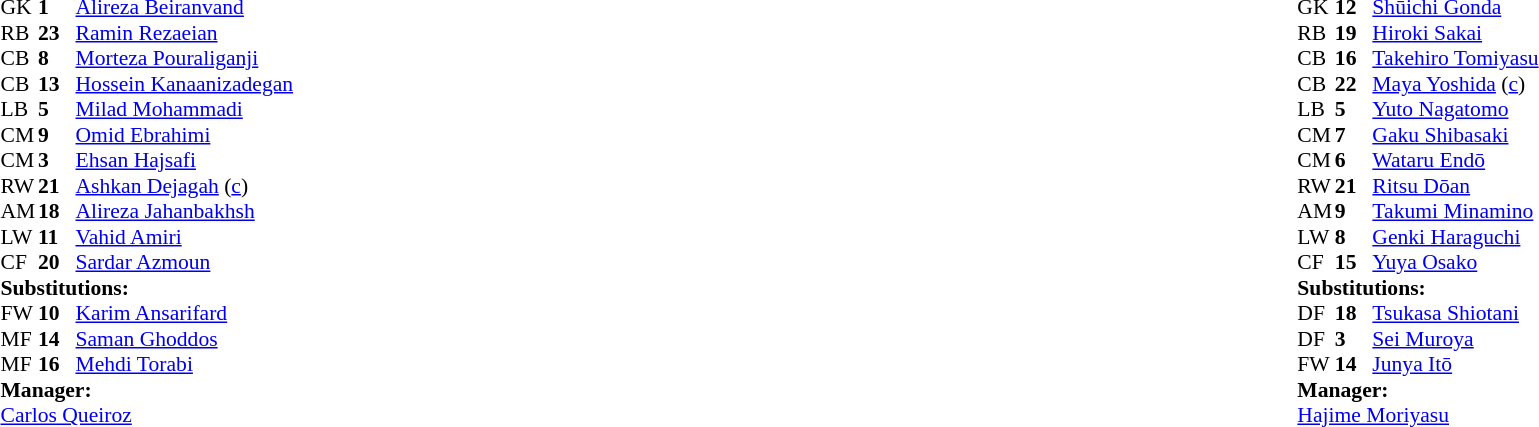<table width="100%">
<tr>
<td valign="top" width="40%"><br><table style="font-size:90%" cellspacing="0" cellpadding="0">
<tr>
<th width=25></th>
<th width=25></th>
</tr>
<tr>
<td>GK</td>
<td><strong>1</strong></td>
<td><a href='#'>Alireza Beiranvand</a></td>
</tr>
<tr>
<td>RB</td>
<td><strong>23</strong></td>
<td><a href='#'>Ramin Rezaeian</a></td>
</tr>
<tr>
<td>CB</td>
<td><strong>8</strong></td>
<td><a href='#'>Morteza Pouraliganji</a></td>
</tr>
<tr>
<td>CB</td>
<td><strong>13</strong></td>
<td><a href='#'>Hossein Kanaanizadegan</a></td>
</tr>
<tr>
<td>LB</td>
<td><strong>5</strong></td>
<td><a href='#'>Milad Mohammadi</a></td>
</tr>
<tr>
<td>CM</td>
<td><strong>9</strong></td>
<td><a href='#'>Omid Ebrahimi</a></td>
<td></td>
</tr>
<tr>
<td>CM</td>
<td><strong>3</strong></td>
<td><a href='#'>Ehsan Hajsafi</a></td>
</tr>
<tr>
<td>RW</td>
<td><strong>21</strong></td>
<td><a href='#'>Ashkan Dejagah</a> (<a href='#'>c</a>)</td>
<td></td>
<td></td>
</tr>
<tr>
<td>AM</td>
<td><strong>18</strong></td>
<td><a href='#'>Alireza Jahanbakhsh</a></td>
<td></td>
<td></td>
</tr>
<tr>
<td>LW</td>
<td><strong>11</strong></td>
<td><a href='#'>Vahid Amiri</a></td>
<td></td>
<td></td>
</tr>
<tr>
<td>CF</td>
<td><strong>20</strong></td>
<td><a href='#'>Sardar Azmoun</a></td>
<td></td>
</tr>
<tr>
<td colspan=3><strong>Substitutions:</strong></td>
</tr>
<tr>
<td>FW</td>
<td><strong>10</strong></td>
<td><a href='#'>Karim Ansarifard</a></td>
<td></td>
<td></td>
</tr>
<tr>
<td>MF</td>
<td><strong>14</strong></td>
<td><a href='#'>Saman Ghoddos</a></td>
<td></td>
<td></td>
</tr>
<tr>
<td>MF</td>
<td><strong>16</strong></td>
<td><a href='#'>Mehdi Torabi</a></td>
<td></td>
<td></td>
</tr>
<tr>
<td colspan=3><strong>Manager:</strong></td>
</tr>
<tr>
<td colspan=3> <a href='#'>Carlos Queiroz</a></td>
</tr>
</table>
</td>
<td valign="top"></td>
<td valign="top" width="50%"><br><table style="font-size:90%; margin:auto" cellspacing="0" cellpadding="0">
<tr>
<th width=25></th>
<th width=25></th>
</tr>
<tr>
<td>GK</td>
<td><strong>12</strong></td>
<td><a href='#'>Shūichi Gonda</a></td>
</tr>
<tr>
<td>RB</td>
<td><strong>19</strong></td>
<td><a href='#'>Hiroki Sakai</a></td>
<td></td>
<td></td>
</tr>
<tr>
<td>CB</td>
<td><strong>16</strong></td>
<td><a href='#'>Takehiro Tomiyasu</a></td>
</tr>
<tr>
<td>CB</td>
<td><strong>22</strong></td>
<td><a href='#'>Maya Yoshida</a> (<a href='#'>c</a>)</td>
</tr>
<tr>
<td>LB</td>
<td><strong>5</strong></td>
<td><a href='#'>Yuto Nagatomo</a></td>
<td></td>
</tr>
<tr>
<td>CM</td>
<td><strong>7</strong></td>
<td><a href='#'>Gaku Shibasaki</a></td>
</tr>
<tr>
<td>CM</td>
<td><strong>6</strong></td>
<td><a href='#'>Wataru Endō</a></td>
<td></td>
<td></td>
</tr>
<tr>
<td>RW</td>
<td><strong>21</strong></td>
<td><a href='#'>Ritsu Dōan</a></td>
<td></td>
<td></td>
</tr>
<tr>
<td>AM</td>
<td><strong>9</strong></td>
<td><a href='#'>Takumi Minamino</a></td>
</tr>
<tr>
<td>LW</td>
<td><strong>8</strong></td>
<td><a href='#'>Genki Haraguchi</a></td>
</tr>
<tr>
<td>CF</td>
<td><strong>15</strong></td>
<td><a href='#'>Yuya Osako</a></td>
</tr>
<tr>
<td colspan=3><strong>Substitutions:</strong></td>
</tr>
<tr>
<td>DF</td>
<td><strong>18</strong></td>
<td><a href='#'>Tsukasa Shiotani</a></td>
<td></td>
<td></td>
</tr>
<tr>
<td>DF</td>
<td><strong>3</strong></td>
<td><a href='#'>Sei Muroya</a></td>
<td></td>
<td></td>
</tr>
<tr>
<td>FW</td>
<td><strong>14</strong></td>
<td><a href='#'>Junya Itō</a></td>
<td></td>
<td></td>
</tr>
<tr>
<td colspan=3><strong>Manager:</strong></td>
</tr>
<tr>
<td colspan=3><a href='#'>Hajime Moriyasu</a></td>
</tr>
</table>
</td>
</tr>
</table>
